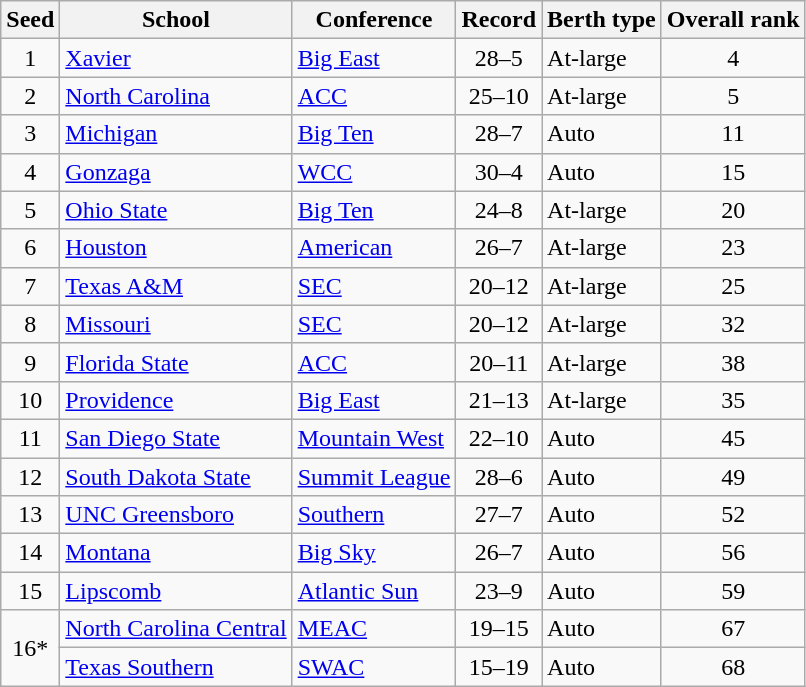<table class="wikitable sortable plainrowheaders">
<tr>
<th scope="col">Seed</th>
<th scope="col">School</th>
<th scope="col">Conference</th>
<th scope="col">Record</th>
<th scope="col">Berth type</th>
<th scope="col">Overall rank</th>
</tr>
<tr>
<td align=center>1</td>
<td><a href='#'>Xavier</a></td>
<td><a href='#'>Big East</a></td>
<td align=center>28–5</td>
<td>At-large</td>
<td align=center>4</td>
</tr>
<tr>
<td align=center>2</td>
<td><a href='#'>North Carolina</a></td>
<td><a href='#'>ACC</a></td>
<td align=center>25–10</td>
<td>At-large</td>
<td align=center>5</td>
</tr>
<tr>
<td align=center>3</td>
<td><a href='#'>Michigan</a></td>
<td><a href='#'>Big Ten</a></td>
<td align=center>28–7</td>
<td>Auto</td>
<td align=center>11</td>
</tr>
<tr>
<td align=center>4</td>
<td><a href='#'>Gonzaga</a></td>
<td><a href='#'>WCC</a></td>
<td align=center>30–4</td>
<td>Auto</td>
<td align=center>15</td>
</tr>
<tr>
<td align=center>5</td>
<td><a href='#'>Ohio State</a></td>
<td><a href='#'>Big Ten</a></td>
<td align=center>24–8</td>
<td>At-large</td>
<td align=center>20</td>
</tr>
<tr>
<td align=center>6</td>
<td><a href='#'>Houston</a></td>
<td><a href='#'>American</a></td>
<td align=center>26–7</td>
<td>At-large</td>
<td align=center>23</td>
</tr>
<tr>
<td align=center>7</td>
<td><a href='#'>Texas A&M</a></td>
<td><a href='#'>SEC</a></td>
<td align=center>20–12</td>
<td>At-large</td>
<td align=center>25</td>
</tr>
<tr>
<td align=center>8</td>
<td><a href='#'>Missouri</a></td>
<td><a href='#'>SEC</a></td>
<td align=center>20–12</td>
<td>At-large</td>
<td align=center>32</td>
</tr>
<tr>
<td align=center>9</td>
<td><a href='#'>Florida State</a></td>
<td><a href='#'>ACC</a></td>
<td align=center>20–11</td>
<td>At-large</td>
<td align=center>38</td>
</tr>
<tr>
<td align=center>10</td>
<td><a href='#'>Providence</a></td>
<td><a href='#'>Big East</a></td>
<td align=center>21–13</td>
<td>At-large</td>
<td align=center>35</td>
</tr>
<tr>
<td align=center>11</td>
<td><a href='#'>San Diego State</a></td>
<td><a href='#'>Mountain West</a></td>
<td align=center>22–10</td>
<td>Auto</td>
<td align=center>45</td>
</tr>
<tr>
<td align=center>12</td>
<td><a href='#'>South Dakota State</a></td>
<td><a href='#'>Summit League</a></td>
<td align=center>28–6</td>
<td>Auto</td>
<td align=center>49</td>
</tr>
<tr>
<td align=center>13</td>
<td><a href='#'>UNC Greensboro</a></td>
<td><a href='#'>Southern</a></td>
<td align=center>27–7</td>
<td>Auto</td>
<td align=center>52</td>
</tr>
<tr>
<td align=center>14</td>
<td><a href='#'>Montana</a></td>
<td><a href='#'>Big Sky</a></td>
<td align=center>26–7</td>
<td>Auto</td>
<td align=center>56</td>
</tr>
<tr>
<td align=center>15</td>
<td><a href='#'>Lipscomb</a></td>
<td><a href='#'>Atlantic Sun</a></td>
<td align=center>23–9</td>
<td>Auto</td>
<td align=center>59</td>
</tr>
<tr>
<td rowspan=2 align=center>16*</td>
<td><a href='#'>North Carolina Central</a></td>
<td><a href='#'>MEAC</a></td>
<td align=center>19–15</td>
<td>Auto</td>
<td align=center>67</td>
</tr>
<tr>
<td><a href='#'>Texas Southern</a></td>
<td><a href='#'>SWAC</a></td>
<td align=center>15–19</td>
<td>Auto</td>
<td align=center>68</td>
</tr>
</table>
